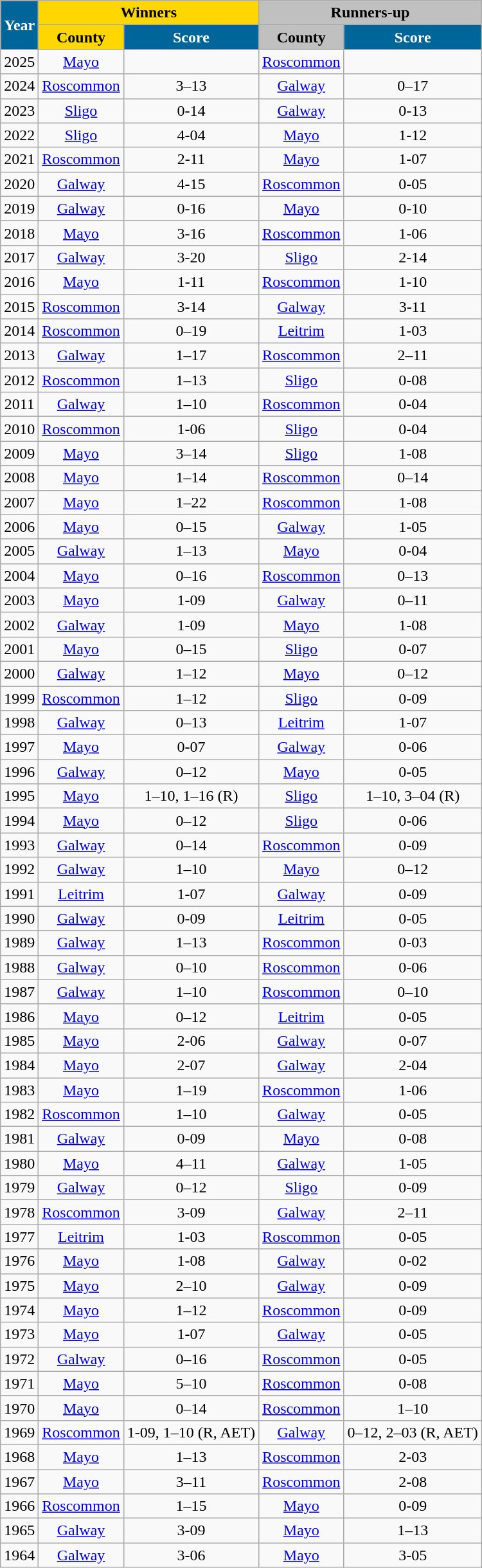<table class="wikitable" style="text-align:center;">
<tr>
<th rowspan="2" style="background:#069; color:white;">Year</th>
<th colspan="2" style="background:gold;">Winners</th>
<th colspan="2" style="background:silver;">Runners-up</th>
</tr>
<tr>
<th style="background:gold;">County</th>
<th style="background:#069; color:white;">Score</th>
<th style="background:silver;">County</th>
<th style="background:#069; color:white;">Score</th>
</tr>
<tr>
<td>2025</td>
<td><a href='#'>Mayo</a></td>
<td></td>
<td><a href='#'>Roscommon</a></td>
<td></td>
</tr>
<tr>
<td>2024</td>
<td><a href='#'>Roscommon</a></td>
<td>3–13</td>
<td><a href='#'>Galway</a></td>
<td>0–17</td>
</tr>
<tr>
<td>2023</td>
<td><a href='#'>Sligo</a></td>
<td>0-14</td>
<td><a href='#'>Galway</a></td>
<td>0-13</td>
</tr>
<tr>
<td>2022</td>
<td><a href='#'>Sligo</a></td>
<td>4-04</td>
<td><a href='#'>Mayo</a></td>
<td>1-12</td>
</tr>
<tr>
<td>2021</td>
<td><a href='#'>Roscommon</a></td>
<td>2-11</td>
<td><a href='#'>Mayo</a></td>
<td>1-07</td>
</tr>
<tr>
<td>2020</td>
<td><a href='#'>Galway</a></td>
<td>4-15</td>
<td><a href='#'>Roscommon</a></td>
<td>0-05</td>
</tr>
<tr>
<td>2019</td>
<td><a href='#'>Galway</a></td>
<td>0-16</td>
<td><a href='#'>Mayo</a></td>
<td>0-10</td>
</tr>
<tr>
<td>2018</td>
<td><a href='#'>Mayo</a></td>
<td>3-16</td>
<td><a href='#'>Roscommon</a></td>
<td>1-06</td>
</tr>
<tr>
<td>2017</td>
<td><a href='#'>Galway</a></td>
<td>3-20</td>
<td><a href='#'>Sligo</a></td>
<td>2-14</td>
</tr>
<tr>
<td>2016</td>
<td><a href='#'>Mayo</a></td>
<td>1-11</td>
<td><a href='#'>Roscommon</a></td>
<td>1-10</td>
</tr>
<tr>
<td>2015</td>
<td><a href='#'>Roscommon</a></td>
<td>3-14</td>
<td><a href='#'>Galway</a></td>
<td>3-11</td>
</tr>
<tr>
<td>2014</td>
<td><a href='#'>Roscommon</a></td>
<td>0–19</td>
<td><a href='#'>Leitrim</a></td>
<td>1-03</td>
</tr>
<tr>
<td>2013</td>
<td><a href='#'>Galway</a></td>
<td>1–17</td>
<td><a href='#'>Roscommon</a></td>
<td>2–11</td>
</tr>
<tr>
<td>2012 </td>
<td><a href='#'>Roscommon</a></td>
<td>1–13</td>
<td><a href='#'>Sligo</a></td>
<td>0-08</td>
</tr>
<tr>
<td>2011</td>
<td><a href='#'>Galway</a></td>
<td>1–10</td>
<td><a href='#'>Roscommon</a></td>
<td>0-04</td>
</tr>
<tr>
<td>2010</td>
<td><a href='#'>Roscommon</a></td>
<td>1-06</td>
<td><a href='#'>Sligo</a></td>
<td>0-04</td>
</tr>
<tr>
<td>2009</td>
<td><a href='#'>Mayo</a></td>
<td>3–14</td>
<td><a href='#'>Sligo</a></td>
<td>1-08</td>
</tr>
<tr>
<td>2008</td>
<td><a href='#'>Mayo</a></td>
<td>1–14</td>
<td><a href='#'>Roscommon</a></td>
<td>0–14</td>
</tr>
<tr>
<td>2007</td>
<td><a href='#'>Mayo</a></td>
<td>1–22</td>
<td><a href='#'>Roscommon</a></td>
<td>1-08</td>
</tr>
<tr>
<td>2006</td>
<td><a href='#'>Mayo</a></td>
<td>0–15</td>
<td><a href='#'>Galway</a></td>
<td>1-05</td>
</tr>
<tr>
<td>2005</td>
<td><a href='#'>Galway</a></td>
<td>1–13</td>
<td><a href='#'>Mayo</a></td>
<td>0-04</td>
</tr>
<tr>
<td>2004</td>
<td><a href='#'>Mayo</a></td>
<td>0–16</td>
<td><a href='#'>Roscommon</a></td>
<td>0–13</td>
</tr>
<tr>
<td>2003</td>
<td><a href='#'>Mayo</a></td>
<td>1-09</td>
<td><a href='#'>Galway</a></td>
<td>0–11</td>
</tr>
<tr>
<td>2002</td>
<td><a href='#'>Galway</a></td>
<td>1-09</td>
<td><a href='#'>Mayo</a></td>
<td>1-08</td>
</tr>
<tr>
<td>2001</td>
<td><a href='#'>Mayo</a></td>
<td>0–15</td>
<td><a href='#'>Sligo</a></td>
<td>0-07</td>
</tr>
<tr>
<td>2000</td>
<td><a href='#'>Galway</a></td>
<td>1–12</td>
<td><a href='#'>Mayo</a></td>
<td>0–12</td>
</tr>
<tr>
<td>1999</td>
<td><a href='#'>Roscommon</a></td>
<td>1–12</td>
<td><a href='#'>Sligo</a></td>
<td>0-09</td>
</tr>
<tr>
<td>1998</td>
<td><a href='#'>Galway</a></td>
<td>0–13</td>
<td><a href='#'>Leitrim</a></td>
<td>1-07</td>
</tr>
<tr>
<td>1997</td>
<td><a href='#'>Mayo</a></td>
<td>0-07</td>
<td><a href='#'>Galway</a></td>
<td>0-06</td>
</tr>
<tr>
<td>1996</td>
<td><a href='#'>Galway</a></td>
<td>0–12</td>
<td><a href='#'>Mayo</a></td>
<td>0-05</td>
</tr>
<tr>
<td>1995</td>
<td><a href='#'>Mayo</a></td>
<td>1–10, 1–16 (R)</td>
<td><a href='#'>Sligo</a></td>
<td>1–10, 3–04 (R)</td>
</tr>
<tr>
<td>1994</td>
<td><a href='#'>Mayo</a></td>
<td>0–12</td>
<td><a href='#'>Sligo</a></td>
<td>0-06</td>
</tr>
<tr>
<td>1993</td>
<td><a href='#'>Galway</a></td>
<td>0–14</td>
<td><a href='#'>Roscommon</a></td>
<td>0-09</td>
</tr>
<tr>
<td>1992</td>
<td><a href='#'>Galway</a></td>
<td>1–10</td>
<td><a href='#'>Mayo</a></td>
<td>0–12</td>
</tr>
<tr>
<td>1991</td>
<td><a href='#'>Leitrim</a></td>
<td>1-07</td>
<td><a href='#'>Galway</a></td>
<td>0-09</td>
</tr>
<tr>
<td>1990</td>
<td><a href='#'>Galway</a></td>
<td>0-09</td>
<td><a href='#'>Leitrim</a></td>
<td>0-05</td>
</tr>
<tr>
<td>1989</td>
<td><a href='#'>Galway</a></td>
<td>1–13</td>
<td><a href='#'>Roscommon</a></td>
<td>0-03</td>
</tr>
<tr>
<td>1988</td>
<td><a href='#'>Galway</a></td>
<td>0–10</td>
<td><a href='#'>Roscommon</a></td>
<td>0-06</td>
</tr>
<tr>
<td>1987</td>
<td><a href='#'>Galway</a></td>
<td>1–10</td>
<td><a href='#'>Roscommon</a></td>
<td>0–10</td>
</tr>
<tr>
<td>1986</td>
<td><a href='#'>Mayo</a></td>
<td>0–12</td>
<td><a href='#'>Leitrim</a></td>
<td>0-05</td>
</tr>
<tr>
<td>1985</td>
<td><a href='#'>Mayo</a></td>
<td>2-06</td>
<td><a href='#'>Galway</a></td>
<td>0-07</td>
</tr>
<tr>
<td>1984</td>
<td><a href='#'>Mayo</a></td>
<td>2-07</td>
<td><a href='#'>Galway</a></td>
<td>2-04</td>
</tr>
<tr>
<td>1983</td>
<td><a href='#'>Mayo</a></td>
<td>1–19</td>
<td><a href='#'>Roscommon</a></td>
<td>1-06</td>
</tr>
<tr>
<td>1982</td>
<td><a href='#'>Roscommon</a></td>
<td>1–10</td>
<td><a href='#'>Galway</a></td>
<td>0-05</td>
</tr>
<tr>
<td>1981</td>
<td><a href='#'>Galway</a></td>
<td>0-09</td>
<td><a href='#'>Mayo</a></td>
<td>0-08</td>
</tr>
<tr>
<td>1980</td>
<td><a href='#'>Mayo</a></td>
<td>4–11</td>
<td><a href='#'>Galway</a></td>
<td>1-05</td>
</tr>
<tr>
<td>1979</td>
<td><a href='#'>Galway</a></td>
<td>0–12</td>
<td><a href='#'>Sligo</a></td>
<td>0-09</td>
</tr>
<tr>
<td>1978</td>
<td><a href='#'>Roscommon</a></td>
<td>3-09</td>
<td><a href='#'>Galway</a></td>
<td>2–11</td>
</tr>
<tr>
<td>1977</td>
<td><a href='#'>Leitrim</a></td>
<td>1-03</td>
<td><a href='#'>Roscommon</a></td>
<td>0-05</td>
</tr>
<tr>
<td>1976</td>
<td><a href='#'>Mayo</a></td>
<td>1-08</td>
<td><a href='#'>Galway</a></td>
<td>0-02</td>
</tr>
<tr>
<td>1975</td>
<td><a href='#'>Mayo</a></td>
<td>2–10</td>
<td><a href='#'>Galway</a></td>
<td>0-09</td>
</tr>
<tr>
<td>1974</td>
<td><a href='#'>Mayo</a></td>
<td>1–12</td>
<td><a href='#'>Roscommon</a></td>
<td>0-09</td>
</tr>
<tr>
<td>1973</td>
<td><a href='#'>Mayo</a></td>
<td>1-07</td>
<td><a href='#'>Galway</a></td>
<td>0-05</td>
</tr>
<tr>
<td>1972</td>
<td><a href='#'>Galway</a></td>
<td>0–16</td>
<td><a href='#'>Roscommon</a></td>
<td>0-05</td>
</tr>
<tr>
<td>1971</td>
<td><a href='#'>Mayo</a></td>
<td>5–10</td>
<td><a href='#'>Roscommon</a></td>
<td>0-08</td>
</tr>
<tr>
<td>1970</td>
<td><a href='#'>Mayo</a></td>
<td>0–14</td>
<td><a href='#'>Roscommon</a></td>
<td>1–10</td>
</tr>
<tr>
<td>1969</td>
<td><a href='#'>Roscommon</a></td>
<td>1-09, 1–10 (R, AET)</td>
<td><a href='#'>Galway</a></td>
<td>0–12, 2–03 (R, AET)</td>
</tr>
<tr>
<td>1968</td>
<td><a href='#'>Mayo</a></td>
<td>1–13</td>
<td><a href='#'>Roscommon</a></td>
<td>2-03</td>
</tr>
<tr>
<td>1967</td>
<td><a href='#'>Mayo</a></td>
<td>3–11</td>
<td><a href='#'>Roscommon</a></td>
<td>2-08</td>
</tr>
<tr>
<td>1966</td>
<td><a href='#'>Roscommon</a></td>
<td>1–15</td>
<td><a href='#'>Mayo</a></td>
<td>0-09</td>
</tr>
<tr>
<td>1965</td>
<td><a href='#'>Galway</a></td>
<td>3-09</td>
<td><a href='#'>Mayo</a></td>
<td>1–13</td>
</tr>
<tr>
<td>1964</td>
<td><a href='#'>Galway</a></td>
<td>3-06</td>
<td><a href='#'>Mayo</a></td>
<td>3-05</td>
</tr>
</table>
